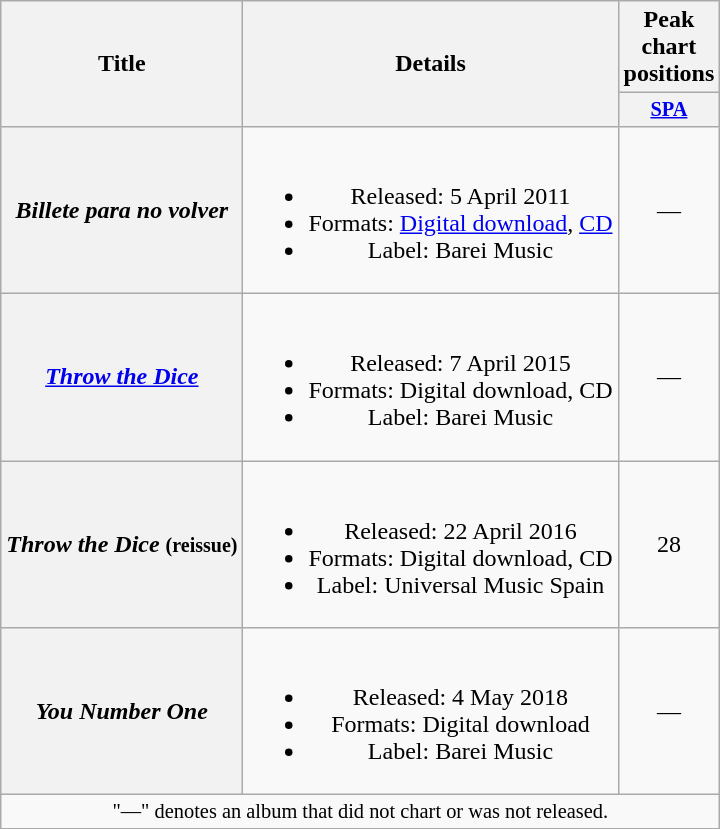<table class="wikitable plainrowheaders" style="text-align:center;">
<tr>
<th scope="col" rowspan="2">Title</th>
<th scope="col" rowspan="2">Details</th>
<th scope="col" colspan="1">Peak chart positions</th>
</tr>
<tr>
<th scope="col" style="width:3em;font-size:85%;"><a href='#'>SPA</a><br></th>
</tr>
<tr>
<th scope="row"><em>Billete para no volver</em></th>
<td><br><ul><li>Released: 5 April 2011</li><li>Formats: <a href='#'>Digital download</a>, <a href='#'>CD</a></li><li>Label: Barei Music</li></ul></td>
<td>—</td>
</tr>
<tr>
<th scope="row"><em><a href='#'>Throw the Dice</a></em></th>
<td><br><ul><li>Released: 7 April 2015</li><li>Formats: Digital download, CD</li><li>Label: Barei Music</li></ul></td>
<td>—</td>
</tr>
<tr>
<th scope="row"><em>Throw the Dice</em> <small>(reissue)</small></th>
<td><br><ul><li>Released: 22 April 2016</li><li>Formats: Digital download, CD</li><li>Label: Universal Music Spain</li></ul></td>
<td>28</td>
</tr>
<tr>
<th scope="row"><em>You Number One</em></th>
<td><br><ul><li>Released: 4 May 2018</li><li>Formats: Digital download</li><li>Label: Barei Music</li></ul></td>
<td>—</td>
</tr>
<tr>
<td style="text-align:center; font-size:85%;" colspan="22">"—" denotes an album that did not chart or was not released.</td>
</tr>
<tr>
</tr>
</table>
